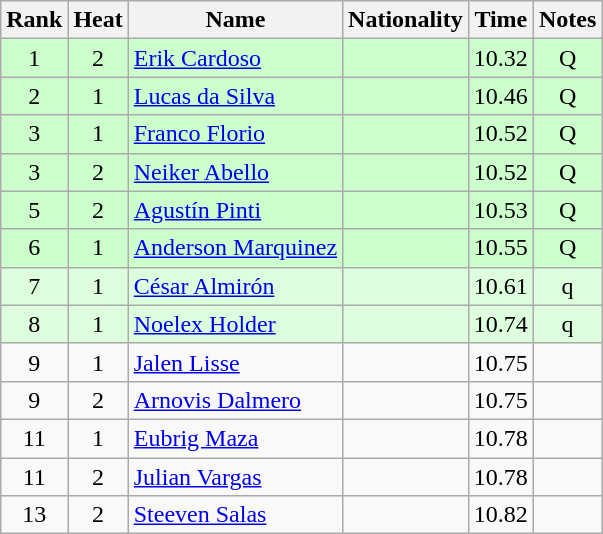<table class="wikitable sortable" style="text-align:center">
<tr>
<th>Rank</th>
<th>Heat</th>
<th>Name</th>
<th>Nationality</th>
<th>Time</th>
<th>Notes</th>
</tr>
<tr bgcolor=ccffcc>
<td>1</td>
<td>2</td>
<td align=left><a href='#'>Erik Cardoso</a></td>
<td align=left></td>
<td>10.32</td>
<td>Q</td>
</tr>
<tr bgcolor=ccffcc>
<td>2</td>
<td>1</td>
<td align=left><a href='#'>Lucas da Silva</a></td>
<td align=left></td>
<td>10.46</td>
<td>Q</td>
</tr>
<tr bgcolor=ccffcc>
<td>3</td>
<td>1</td>
<td align=left><a href='#'>Franco Florio</a></td>
<td align=left></td>
<td>10.52</td>
<td>Q</td>
</tr>
<tr bgcolor=ccffcc>
<td>3</td>
<td>2</td>
<td align=left><a href='#'>Neiker Abello</a></td>
<td align=left></td>
<td>10.52</td>
<td>Q</td>
</tr>
<tr bgcolor=ccffcc>
<td>5</td>
<td>2</td>
<td align=left><a href='#'>Agustín Pinti</a></td>
<td align=left></td>
<td>10.53</td>
<td>Q</td>
</tr>
<tr bgcolor=ccffcc>
<td>6</td>
<td>1</td>
<td align=left><a href='#'>Anderson Marquinez</a></td>
<td align=left></td>
<td>10.55</td>
<td>Q</td>
</tr>
<tr bgcolor=ddffdd>
<td>7</td>
<td>1</td>
<td align=left><a href='#'>César Almirón</a></td>
<td align=left></td>
<td>10.61</td>
<td>q</td>
</tr>
<tr bgcolor=ddffdd>
<td>8</td>
<td>1</td>
<td align=left><a href='#'>Noelex Holder</a></td>
<td align=left></td>
<td>10.74</td>
<td>q</td>
</tr>
<tr>
<td>9</td>
<td>1</td>
<td align=left><a href='#'>Jalen Lisse</a></td>
<td align=left></td>
<td>10.75</td>
<td></td>
</tr>
<tr>
<td>9</td>
<td>2</td>
<td align=left><a href='#'>Arnovis Dalmero</a></td>
<td align=left></td>
<td>10.75</td>
<td></td>
</tr>
<tr>
<td>11</td>
<td>1</td>
<td align=left><a href='#'>Eubrig Maza</a></td>
<td align=left></td>
<td>10.78</td>
<td></td>
</tr>
<tr>
<td>11</td>
<td>2</td>
<td align=left><a href='#'>Julian Vargas</a></td>
<td align=left></td>
<td>10.78</td>
<td></td>
</tr>
<tr>
<td>13</td>
<td>2</td>
<td align=left><a href='#'>Steeven Salas</a></td>
<td align=left></td>
<td>10.82</td>
<td></td>
</tr>
</table>
